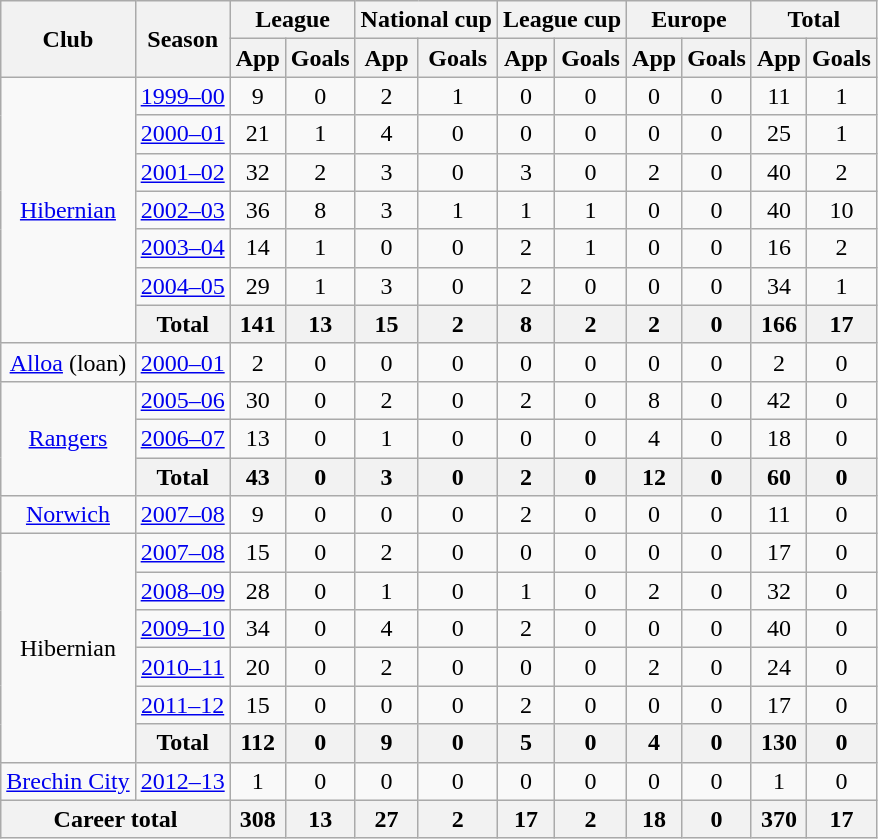<table class="wikitable" style="text-align:center">
<tr>
<th rowspan="2">Club</th>
<th rowspan="2">Season</th>
<th colspan="2">League</th>
<th colspan="2">National cup</th>
<th colspan="2">League cup</th>
<th colspan="2">Europe</th>
<th colspan="2">Total</th>
</tr>
<tr>
<th>App</th>
<th>Goals</th>
<th>App</th>
<th>Goals</th>
<th>App</th>
<th>Goals</th>
<th>App</th>
<th>Goals</th>
<th>App</th>
<th>Goals</th>
</tr>
<tr>
<td rowspan="7"><a href='#'>Hibernian</a></td>
<td><a href='#'>1999–00</a></td>
<td>9</td>
<td>0</td>
<td>2</td>
<td>1</td>
<td>0</td>
<td>0</td>
<td>0</td>
<td>0</td>
<td>11</td>
<td>1</td>
</tr>
<tr>
<td><a href='#'>2000–01</a></td>
<td>21</td>
<td>1</td>
<td>4</td>
<td>0</td>
<td>0</td>
<td>0</td>
<td>0</td>
<td>0</td>
<td>25</td>
<td>1</td>
</tr>
<tr>
<td><a href='#'>2001–02</a></td>
<td>32</td>
<td>2</td>
<td>3</td>
<td>0</td>
<td>3</td>
<td>0</td>
<td>2</td>
<td>0</td>
<td>40</td>
<td>2</td>
</tr>
<tr>
<td><a href='#'>2002–03</a></td>
<td>36</td>
<td>8</td>
<td>3</td>
<td>1</td>
<td>1</td>
<td>1</td>
<td>0</td>
<td>0</td>
<td>40</td>
<td>10</td>
</tr>
<tr>
<td><a href='#'>2003–04</a></td>
<td>14</td>
<td>1</td>
<td>0</td>
<td>0</td>
<td>2</td>
<td>1</td>
<td>0</td>
<td>0</td>
<td>16</td>
<td>2</td>
</tr>
<tr>
<td><a href='#'>2004–05</a></td>
<td>29</td>
<td>1</td>
<td>3</td>
<td>0</td>
<td>2</td>
<td>0</td>
<td>0</td>
<td>0</td>
<td>34</td>
<td>1</td>
</tr>
<tr>
<th>Total</th>
<th>141</th>
<th>13</th>
<th>15</th>
<th>2</th>
<th>8</th>
<th>2</th>
<th>2</th>
<th>0</th>
<th>166</th>
<th>17</th>
</tr>
<tr>
<td><a href='#'>Alloa</a> (loan)</td>
<td><a href='#'>2000–01</a></td>
<td>2</td>
<td>0</td>
<td>0</td>
<td>0</td>
<td>0</td>
<td>0</td>
<td>0</td>
<td>0</td>
<td>2</td>
<td>0</td>
</tr>
<tr>
<td rowspan="3"><a href='#'>Rangers</a></td>
<td><a href='#'>2005–06</a></td>
<td>30</td>
<td>0</td>
<td>2</td>
<td>0</td>
<td>2</td>
<td>0</td>
<td>8</td>
<td>0</td>
<td>42</td>
<td>0</td>
</tr>
<tr>
<td><a href='#'>2006–07</a></td>
<td>13</td>
<td>0</td>
<td>1</td>
<td>0</td>
<td>0</td>
<td>0</td>
<td>4</td>
<td>0</td>
<td>18</td>
<td>0</td>
</tr>
<tr>
<th>Total</th>
<th>43</th>
<th>0</th>
<th>3</th>
<th>0</th>
<th>2</th>
<th>0</th>
<th>12</th>
<th>0</th>
<th>60</th>
<th>0</th>
</tr>
<tr>
<td><a href='#'>Norwich</a></td>
<td><a href='#'>2007–08</a></td>
<td>9</td>
<td>0</td>
<td>0</td>
<td>0</td>
<td>2</td>
<td>0</td>
<td>0</td>
<td>0</td>
<td>11</td>
<td>0</td>
</tr>
<tr>
<td rowspan="6">Hibernian</td>
<td><a href='#'>2007–08</a></td>
<td>15</td>
<td>0</td>
<td>2</td>
<td>0</td>
<td>0</td>
<td>0</td>
<td>0</td>
<td>0</td>
<td>17</td>
<td>0</td>
</tr>
<tr>
<td><a href='#'>2008–09</a></td>
<td>28</td>
<td>0</td>
<td>1</td>
<td>0</td>
<td>1</td>
<td>0</td>
<td>2</td>
<td>0</td>
<td>32</td>
<td>0</td>
</tr>
<tr>
<td><a href='#'>2009–10</a></td>
<td>34</td>
<td>0</td>
<td>4</td>
<td>0</td>
<td>2</td>
<td>0</td>
<td>0</td>
<td>0</td>
<td>40</td>
<td>0</td>
</tr>
<tr>
<td><a href='#'>2010–11</a></td>
<td>20</td>
<td>0</td>
<td>2</td>
<td>0</td>
<td>0</td>
<td>0</td>
<td>2</td>
<td>0</td>
<td>24</td>
<td>0</td>
</tr>
<tr>
<td><a href='#'>2011–12</a></td>
<td>15</td>
<td>0</td>
<td>0</td>
<td>0</td>
<td>2</td>
<td>0</td>
<td>0</td>
<td>0</td>
<td>17</td>
<td>0</td>
</tr>
<tr>
<th>Total</th>
<th>112</th>
<th>0</th>
<th>9</th>
<th>0</th>
<th>5</th>
<th>0</th>
<th>4</th>
<th>0</th>
<th>130</th>
<th>0</th>
</tr>
<tr>
<td><a href='#'>Brechin City</a></td>
<td><a href='#'>2012–13</a></td>
<td>1</td>
<td>0</td>
<td>0</td>
<td>0</td>
<td>0</td>
<td>0</td>
<td>0</td>
<td>0</td>
<td>1</td>
<td>0</td>
</tr>
<tr>
<th colspan="2">Career total</th>
<th>308</th>
<th>13</th>
<th>27</th>
<th>2</th>
<th>17</th>
<th>2</th>
<th>18</th>
<th>0</th>
<th>370</th>
<th>17</th>
</tr>
</table>
